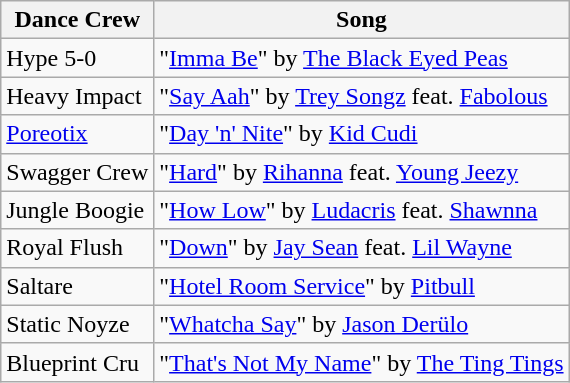<table class="wikitable">
<tr>
<th>Dance Crew</th>
<th>Song</th>
</tr>
<tr>
<td>Hype 5-0</td>
<td>"<a href='#'>Imma Be</a>" by <a href='#'>The Black Eyed Peas</a></td>
</tr>
<tr>
<td>Heavy Impact</td>
<td>"<a href='#'>Say Aah</a>" by <a href='#'>Trey Songz</a> feat. <a href='#'>Fabolous</a></td>
</tr>
<tr>
<td><a href='#'>Poreotix</a></td>
<td>"<a href='#'>Day 'n' Nite</a>" by <a href='#'>Kid Cudi</a></td>
</tr>
<tr>
<td>Swagger Crew</td>
<td>"<a href='#'>Hard</a>" by <a href='#'>Rihanna</a> feat. <a href='#'>Young Jeezy</a></td>
</tr>
<tr>
<td>Jungle Boogie</td>
<td>"<a href='#'>How Low</a>" by <a href='#'>Ludacris</a> feat. <a href='#'>Shawnna</a></td>
</tr>
<tr>
<td>Royal Flush</td>
<td>"<a href='#'>Down</a>" by <a href='#'>Jay Sean</a> feat. <a href='#'>Lil Wayne</a></td>
</tr>
<tr>
<td>Saltare</td>
<td>"<a href='#'>Hotel Room Service</a>" by <a href='#'>Pitbull</a></td>
</tr>
<tr>
<td>Static Noyze</td>
<td>"<a href='#'>Whatcha Say</a>" by <a href='#'>Jason Derülo</a></td>
</tr>
<tr>
<td>Blueprint Cru</td>
<td>"<a href='#'>That's Not My Name</a>" by <a href='#'>The Ting Tings</a></td>
</tr>
</table>
